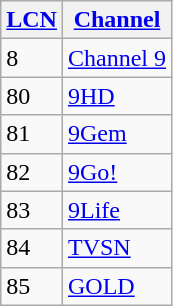<table class="wikitable">
<tr>
<th><a href='#'>LCN</a></th>
<th><a href='#'>Channel</a></th>
</tr>
<tr>
<td>8</td>
<td><a href='#'>Channel 9</a></td>
</tr>
<tr>
<td>80</td>
<td><a href='#'>9HD</a></td>
</tr>
<tr>
<td>81</td>
<td><a href='#'>9Gem</a></td>
</tr>
<tr>
<td>82</td>
<td><a href='#'>9Go!</a></td>
</tr>
<tr>
<td>83</td>
<td><a href='#'>9Life</a></td>
</tr>
<tr>
<td>84</td>
<td><a href='#'>TVSN</a></td>
</tr>
<tr>
<td>85</td>
<td><a href='#'>GOLD</a></td>
</tr>
</table>
